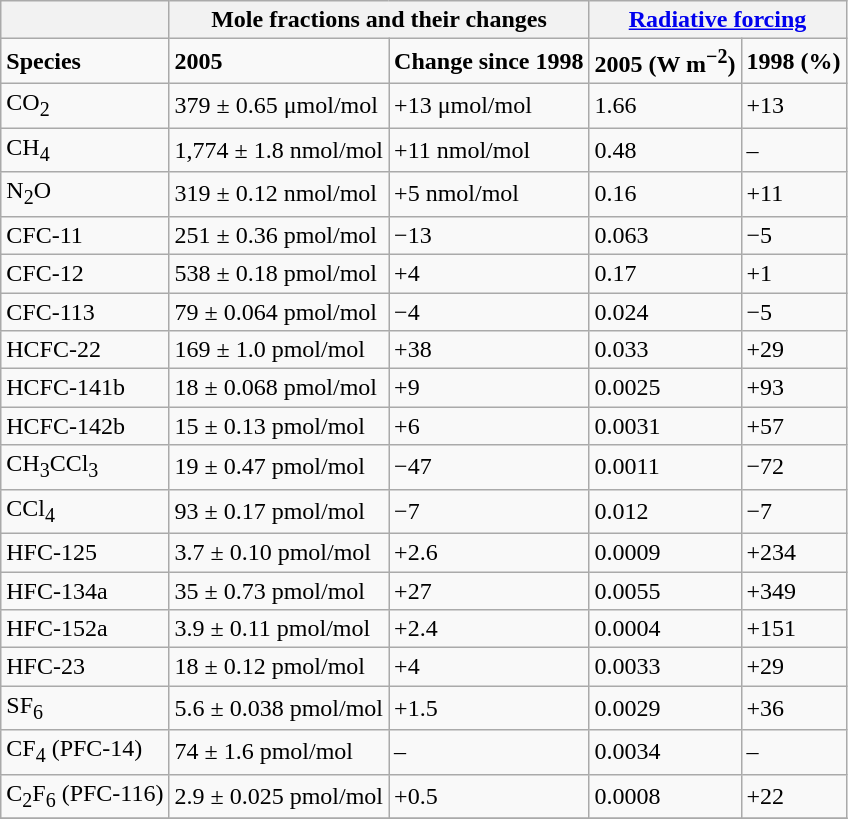<table class="wikitable">
<tr>
<th></th>
<th colspan="2">Mole fractions and their changes</th>
<th colspan="2"><a href='#'>Radiative forcing</a></th>
</tr>
<tr>
<td><strong>Species</strong></td>
<td><strong>2005</strong></td>
<td><strong>Change since 1998</strong></td>
<td><strong>2005 (W m<sup>−2</sup>)</strong></td>
<td><strong>1998 (%)</strong></td>
</tr>
<tr>
<td>CO<sub>2</sub></td>
<td>379 ± 0.65 μmol/mol</td>
<td>+13 μmol/mol</td>
<td>1.66</td>
<td>+13</td>
</tr>
<tr>
<td>CH<sub>4</sub></td>
<td>1,774 ± 1.8 nmol/mol</td>
<td>+11 nmol/mol</td>
<td>0.48</td>
<td>–</td>
</tr>
<tr>
<td>N<sub>2</sub>O</td>
<td>319 ± 0.12 nmol/mol</td>
<td>+5 nmol/mol</td>
<td>0.16</td>
<td>+11</td>
</tr>
<tr>
<td>CFC-11</td>
<td>251 ± 0.36 pmol/mol</td>
<td>−13</td>
<td>0.063</td>
<td>−5</td>
</tr>
<tr>
<td>CFC-12</td>
<td>538 ± 0.18 pmol/mol</td>
<td>+4</td>
<td>0.17</td>
<td>+1</td>
</tr>
<tr>
<td>CFC-113</td>
<td>79 ± 0.064 pmol/mol</td>
<td>−4</td>
<td>0.024</td>
<td>−5</td>
</tr>
<tr>
<td>HCFC-22</td>
<td>169 ± 1.0 pmol/mol</td>
<td>+38</td>
<td>0.033</td>
<td>+29</td>
</tr>
<tr>
<td>HCFC-141b</td>
<td>18 ± 0.068 pmol/mol</td>
<td>+9</td>
<td>0.0025</td>
<td>+93</td>
</tr>
<tr>
<td>HCFC-142b</td>
<td>15 ± 0.13 pmol/mol</td>
<td>+6</td>
<td>0.0031</td>
<td>+57</td>
</tr>
<tr>
<td>CH<sub>3</sub>CCl<sub>3</sub></td>
<td>19 ± 0.47 pmol/mol</td>
<td>−47</td>
<td>0.0011</td>
<td>−72</td>
</tr>
<tr>
<td>CCl<sub>4</sub></td>
<td>93 ± 0.17 pmol/mol</td>
<td>−7</td>
<td>0.012</td>
<td>−7</td>
</tr>
<tr>
<td>HFC-125</td>
<td>3.7 ± 0.10 pmol/mol</td>
<td>+2.6</td>
<td>0.0009</td>
<td>+234</td>
</tr>
<tr>
<td>HFC-134a</td>
<td>35 ± 0.73 pmol/mol</td>
<td>+27</td>
<td>0.0055</td>
<td>+349</td>
</tr>
<tr>
<td>HFC-152a</td>
<td>3.9 ± 0.11 pmol/mol</td>
<td>+2.4</td>
<td>0.0004</td>
<td>+151</td>
</tr>
<tr>
<td>HFC-23</td>
<td>18 ± 0.12 pmol/mol</td>
<td>+4</td>
<td>0.0033</td>
<td>+29</td>
</tr>
<tr>
<td>SF<sub>6</sub></td>
<td>5.6 ± 0.038 pmol/mol</td>
<td>+1.5</td>
<td>0.0029</td>
<td>+36</td>
</tr>
<tr>
<td>CF<sub>4</sub> (PFC-14)</td>
<td>74 ± 1.6 pmol/mol</td>
<td>–</td>
<td>0.0034</td>
<td>–</td>
</tr>
<tr>
<td>C<sub>2</sub>F<sub>6</sub> (PFC-116)</td>
<td>2.9 ± 0.025 pmol/mol</td>
<td>+0.5</td>
<td>0.0008</td>
<td>+22</td>
</tr>
<tr>
</tr>
</table>
